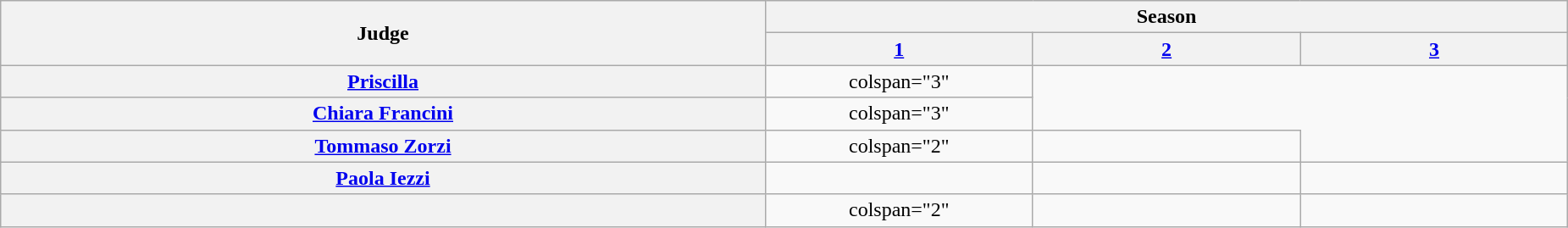<table class="wikitable plainrowheaders" style="text-align:center">
<tr>
<th rowspan="2" style="width:20%;" scope="col">Judge</th>
<th colspan="3">Season</th>
</tr>
<tr>
<th style="width:7%;" scope="colspan"><a href='#'>1</a></th>
<th style="width:7%;" scope="colspan"><a href='#'>2</a></th>
<th style="width:7%;" scope="colspan"><a href='#'>3</a></th>
</tr>
<tr>
<th scope="row" style="text-align: center;"><a href='#'>Priscilla</a></th>
<td>colspan="3" </td>
</tr>
<tr>
<th scope="row" style="text-align: center;"><a href='#'>Chiara Francini</a></th>
<td>colspan="3" </td>
</tr>
<tr>
<th scope="row" style="text-align: center;"><a href='#'>Tommaso Zorzi</a></th>
<td>colspan="2" </td>
<td></td>
</tr>
<tr>
<th scope="row" style="text-align: center;"><a href='#'>Paola Iezzi</a></th>
<td></td>
<td></td>
<td></td>
</tr>
<tr>
<th scope="row" style="text-align: center;"></th>
<td>colspan="2" </td>
<td></td>
</tr>
</table>
